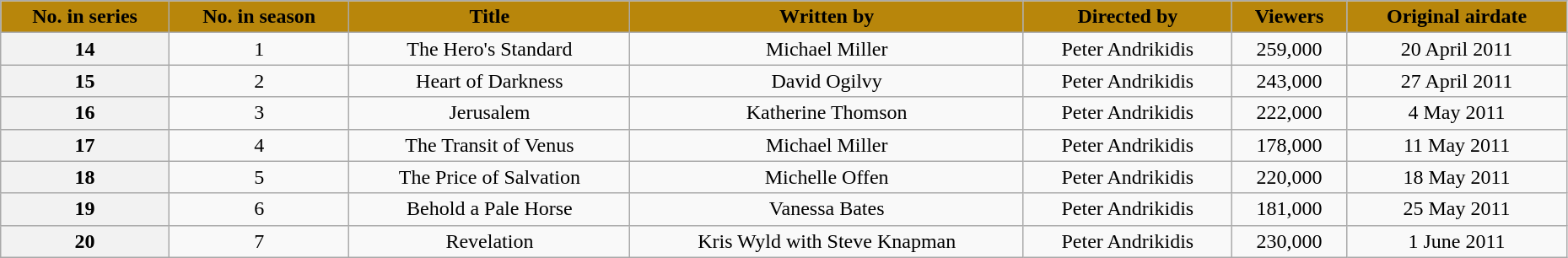<table class="wikitable plainrowheaders" width="98%">
<tr>
<th style="background-color: #B8860B;" align="center">No. in series</th>
<th style="background-color: #B8860B;" align="center">No. in season</th>
<th style="background-color: #B8860B;" align="center">Title</th>
<th style="background-color: #B8860B;" align="center">Written by</th>
<th style="background-color: #B8860B;" align="center">Directed by</th>
<th style="background-color: #B8860B;" align="center">Viewers</th>
<th style="background-color: #B8860B;" align="center">Original airdate</th>
</tr>
<tr>
<th align="center">14</th>
<td align="center">1</td>
<td align="center">The Hero's Standard</td>
<td align="center">Michael Miller</td>
<td align="center">Peter Andrikidis</td>
<td align="center">259,000</td>
<td align="center">20 April 2011</td>
</tr>
<tr>
<th align="center">15</th>
<td align="center">2</td>
<td align="center">Heart of Darkness</td>
<td align="center">David Ogilvy</td>
<td align="center">Peter Andrikidis</td>
<td align="center">243,000</td>
<td align="center">27 April 2011</td>
</tr>
<tr>
<th align="center">16</th>
<td align="center">3</td>
<td align="center">Jerusalem</td>
<td align="center">Katherine Thomson</td>
<td align="center">Peter Andrikidis</td>
<td align="center">222,000</td>
<td align="center">4 May 2011</td>
</tr>
<tr>
<th align="center">17</th>
<td align="center">4</td>
<td align="center">The Transit of Venus</td>
<td align="center">Michael Miller</td>
<td align="center">Peter Andrikidis</td>
<td align="center">178,000</td>
<td align="center">11 May 2011</td>
</tr>
<tr>
<th align="center">18</th>
<td align="center">5</td>
<td align="center">The Price of Salvation</td>
<td align="center">Michelle Offen</td>
<td align="center">Peter Andrikidis</td>
<td align="center">220,000</td>
<td align="center">18 May 2011</td>
</tr>
<tr>
<th align="center">19</th>
<td align="center">6</td>
<td align="center">Behold a Pale Horse</td>
<td align="center">Vanessa Bates</td>
<td align="center">Peter Andrikidis</td>
<td align="center">181,000</td>
<td align="center">25 May 2011</td>
</tr>
<tr>
<th align="center">20</th>
<td align="center">7</td>
<td align="center">Revelation</td>
<td align="center">Kris Wyld with Steve Knapman</td>
<td align="center">Peter Andrikidis</td>
<td align="center">230,000</td>
<td align="center">1 June 2011</td>
</tr>
</table>
